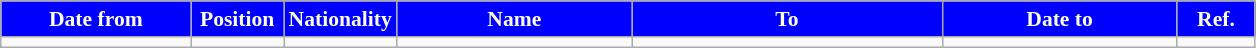<table class="wikitable" style="text-align:center; font-size:90%; ">
<tr>
<th style="background:#00f; color:white; width:120px;">Date from</th>
<th style="background:#00f; color:white; width:55px;">Position</th>
<th style="background:#00f; color:white; width:55px;">Nationality</th>
<th style="background:#00f; color:white; width:150px;">Name</th>
<th style="background:#00f; color:white; width:200px;">To</th>
<th style="background:#00f; color:white; width:150px;">Date to</th>
<th style="background:#00f; color:white; width:45px;">Ref.</th>
</tr>
<tr>
<td></td>
<td></td>
<td></td>
<td></td>
<td></td>
<td></td>
<td></td>
</tr>
</table>
